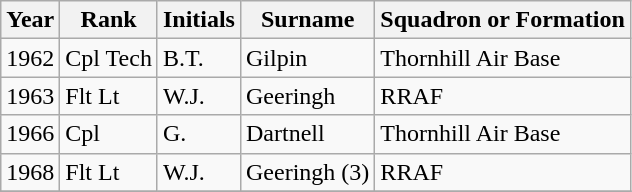<table class="wikitable sortable collapsible" ">
<tr>
<th scope="row";>Year</th>
<th scope="row";>Rank</th>
<th scope="row";>Initials</th>
<th scope="row";>Surname</th>
<th scope="row";>Squadron or Formation</th>
</tr>
<tr>
<td>1962</td>
<td>Cpl Tech</td>
<td>B.T.</td>
<td>Gilpin</td>
<td>Thornhill Air Base</td>
</tr>
<tr>
<td>1963</td>
<td>Flt Lt</td>
<td>W.J.</td>
<td>Geeringh</td>
<td>RRAF</td>
</tr>
<tr>
<td>1966</td>
<td>Cpl</td>
<td>G.</td>
<td>Dartnell</td>
<td>Thornhill Air Base</td>
</tr>
<tr>
<td>1968</td>
<td>Flt Lt</td>
<td>W.J.</td>
<td>Geeringh (3)</td>
<td>RRAF</td>
</tr>
<tr>
</tr>
</table>
